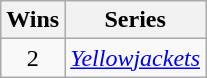<table class="wikitable">
<tr>
<th>Wins</th>
<th>Series</th>
</tr>
<tr>
<td style="text-align:center">2</td>
<td><em><a href='#'>Yellowjackets</a></em></td>
</tr>
</table>
